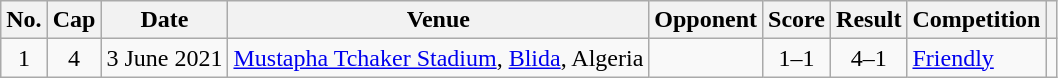<table class="wikitable sortable">
<tr>
<th scope="col">No.</th>
<th scope="col">Cap</th>
<th scope="col">Date</th>
<th scope="col">Venue</th>
<th scope="col">Opponent</th>
<th scope="col">Score</th>
<th scope="col">Result</th>
<th scope="col">Competition</th>
<th class="unsortable" scope="col"></th>
</tr>
<tr>
<td align="center">1</td>
<td align="center">4</td>
<td>3 June 2021</td>
<td><a href='#'>Mustapha Tchaker Stadium</a>, <a href='#'>Blida</a>, Algeria</td>
<td></td>
<td align="center">1–1</td>
<td align="center">4–1</td>
<td><a href='#'>Friendly</a></td>
<td align="center"></td>
</tr>
</table>
